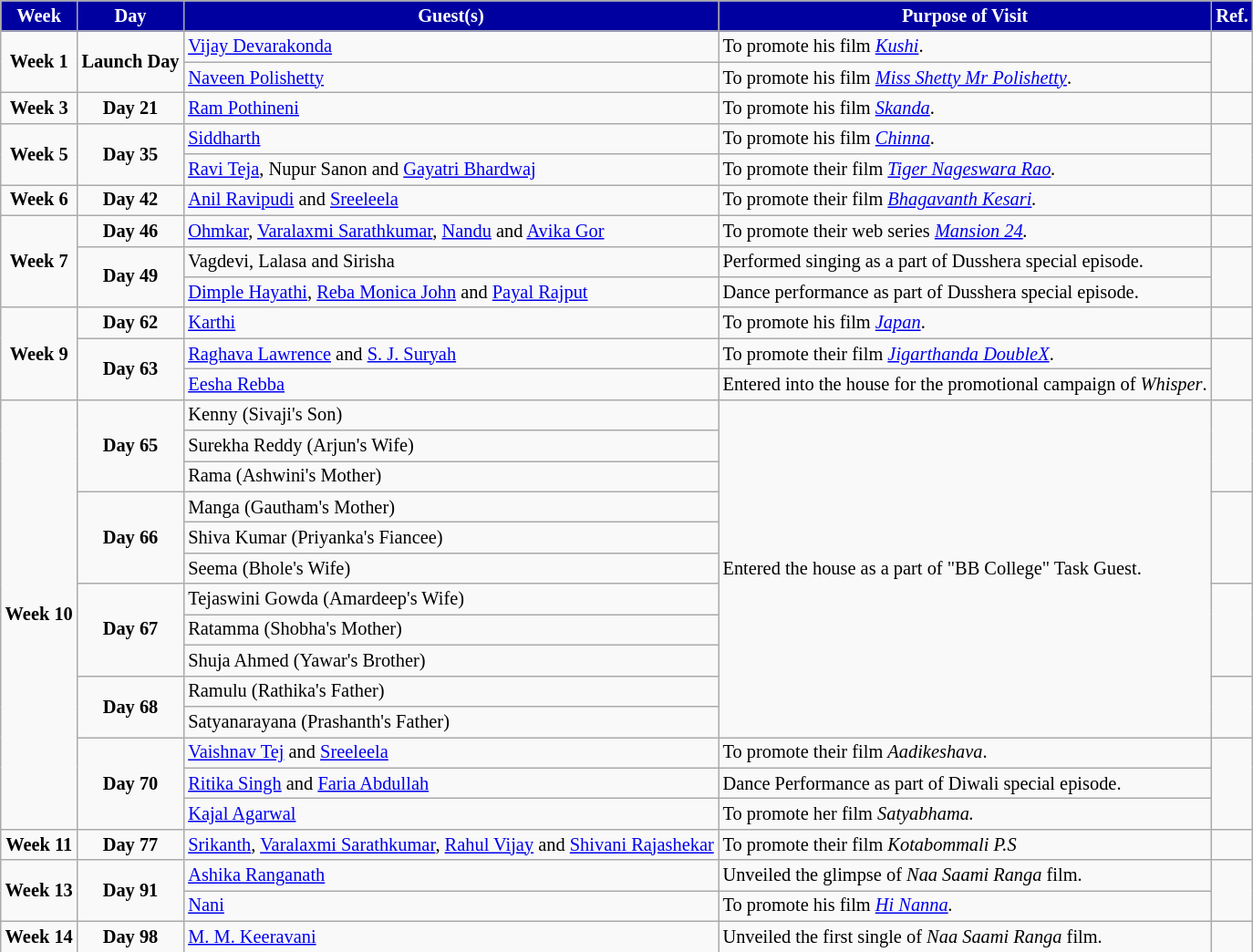<table class="wikitable" style="font-size:85%;">
<tr>
<th style="background:#0000A0; color:white; ">Week</th>
<th style="background:#0000A0; color:white; ">Day</th>
<th style="background:#0000A0; color:white; ">Guest(s)</th>
<th style="background:#0000A0; color:white; ">Purpose of Visit</th>
<th style="background:#0000A0; color:white; ">Ref.</th>
</tr>
<tr>
<td rowspan="2" style="text-align:center"><strong>Week 1</strong></td>
<td rowspan="2" style="text-align:center"><strong>Launch Day</strong></td>
<td><a href='#'>Vijay Devarakonda</a></td>
<td>To promote his film <em><a href='#'>Kushi</a></em>.</td>
<td rowspan="2"></td>
</tr>
<tr>
<td><a href='#'>Naveen Polishetty</a></td>
<td>To promote his film <em><a href='#'>Miss Shetty Mr Polishetty</a></em>.</td>
</tr>
<tr>
<td style="text-align:center"><strong>Week 3</strong></td>
<td style="text-align:center"><strong>Day 21</strong></td>
<td><a href='#'>Ram Pothineni</a></td>
<td>To promote his film <a href='#'><em>Skanda</em></a>.</td>
<td></td>
</tr>
<tr>
<td rowspan="2" style="text-align:center"><strong>Week 5</strong></td>
<td rowspan="2" style="text-align:center"><strong>Day 35</strong></td>
<td><a href='#'>Siddharth</a></td>
<td>To promote his film <a href='#'><em>Chinna</em></a>.</td>
<td rowspan="2"></td>
</tr>
<tr>
<td><a href='#'>Ravi Teja</a>, Nupur Sanon and <a href='#'>Gayatri Bhardwaj</a></td>
<td>To promote their film <em><a href='#'>Tiger Nageswara Rao</a>.</em></td>
</tr>
<tr>
<td style="text-align:center"><strong>Week 6</strong></td>
<td style="text-align:center"><strong>Day 42</strong></td>
<td><a href='#'>Anil Ravipudi</a> and <a href='#'>Sreeleela</a></td>
<td>To promote their film <em><a href='#'>Bhagavanth Kesari</a>.</em></td>
<td></td>
</tr>
<tr>
<td rowspan="3" style="text-align:center"><strong>Week 7</strong></td>
<td style="text-align:center"><strong>Day 46</strong></td>
<td><a href='#'>Ohmkar</a>, <a href='#'>Varalaxmi Sarathkumar</a>, <a href='#'>Nandu</a> and <a href='#'>Avika Gor</a></td>
<td>To promote their web series <em><a href='#'>Mansion 24</a>.</em></td>
<td></td>
</tr>
<tr>
<td rowspan="2" style="text-align:center"><strong>Day 49</strong></td>
<td>Vagdevi, Lalasa and Sirisha</td>
<td>Performed singing as a part of Dusshera special episode.</td>
<td rowspan="2"></td>
</tr>
<tr>
<td><a href='#'>Dimple Hayathi</a>, <a href='#'>Reba Monica John</a> and <a href='#'>Payal Rajput</a></td>
<td>Dance performance as part of Dusshera special episode.</td>
</tr>
<tr>
<td rowspan="3" style="text-align:center"><strong>Week 9</strong></td>
<td style="text-align:center"><strong>Day 62</strong></td>
<td><a href='#'>Karthi</a></td>
<td>To promote his film <em><a href='#'>Japan</a></em>.</td>
<td></td>
</tr>
<tr>
<td rowspan="2" style="text-align:center"><strong>Day 63</strong></td>
<td><a href='#'>Raghava Lawrence</a> and <a href='#'>S. J. Suryah</a></td>
<td>To promote their film <em><a href='#'>Jigarthanda DoubleX</a></em>.</td>
<td rowspan="2"></td>
</tr>
<tr>
<td><a href='#'>Eesha Rebba</a></td>
<td>Entered into the house for the promotional campaign of <em>Whisper</em>.</td>
</tr>
<tr>
<td rowspan="14" style="text-align:center"><strong>Week 10</strong></td>
<td rowspan="3" style="text-align:center"><strong>Day 65</strong></td>
<td>Kenny (Sivaji's Son)</td>
<td rowspan="11">Entered the house as a part of "BB College" Task Guest.</td>
<td rowspan="3"></td>
</tr>
<tr>
<td>Surekha Reddy (Arjun's Wife)</td>
</tr>
<tr>
<td>Rama (Ashwini's Mother)</td>
</tr>
<tr>
<td rowspan="3" style="text-align:center"><strong>Day 66</strong></td>
<td>Manga (Gautham's Mother)</td>
<td rowspan="3"></td>
</tr>
<tr>
<td>Shiva Kumar (Priyanka's Fiancee)</td>
</tr>
<tr>
<td>Seema (Bhole's Wife)</td>
</tr>
<tr>
<td rowspan="3" style="text-align:center"><strong>Day 67</strong></td>
<td>Tejaswini Gowda (Amardeep's Wife)</td>
<td rowspan="3"></td>
</tr>
<tr>
<td>Ratamma (Shobha's Mother)</td>
</tr>
<tr>
<td>Shuja Ahmed (Yawar's Brother)</td>
</tr>
<tr>
<td rowspan="2" style="text-align:center"><strong>Day 68</strong></td>
<td>Ramulu (Rathika's Father)</td>
<td rowspan="2"></td>
</tr>
<tr>
<td>Satyanarayana (Prashanth's Father)</td>
</tr>
<tr>
<td rowspan="3" style="text-align:center"><strong>Day 70</strong></td>
<td><a href='#'>Vaishnav Tej</a> and <a href='#'>Sreeleela</a></td>
<td>To promote their film <em>Aadikeshava</em>.</td>
<td rowspan="3"></td>
</tr>
<tr>
<td><a href='#'>Ritika Singh</a> and <a href='#'>Faria Abdullah</a></td>
<td>Dance Performance as part of Diwali special episode.</td>
</tr>
<tr>
<td><a href='#'>Kajal Agarwal</a></td>
<td>To promote  her film <em>Satyabhama.</em></td>
</tr>
<tr>
<td style="text-align:center"><strong>Week 11</strong></td>
<td style="text-align:center"><strong>Day 77</strong></td>
<td><a href='#'>Srikanth</a>, <a href='#'>Varalaxmi Sarathkumar</a>, <a href='#'>Rahul Vijay</a> and <a href='#'>Shivani Rajashekar</a></td>
<td>To promote their film <em>Kotabommali P.S</em></td>
<td></td>
</tr>
<tr>
<td rowspan="2" style="text-align:center"><strong>Week 13</strong></td>
<td rowspan="2" style="text-align:center"><strong>Day 91</strong></td>
<td><a href='#'>Ashika Ranganath</a></td>
<td>Unveiled the glimpse of <em>Naa Saami Ranga</em> film.</td>
<td rowspan="2"></td>
</tr>
<tr>
<td><a href='#'>Nani</a></td>
<td>To promote his film <em><a href='#'>Hi Nanna</a>.</em></td>
</tr>
<tr>
<td style="text-align:center"><strong>Week 14</strong></td>
<td style="text-align:center"><strong>Day 98</strong></td>
<td><a href='#'>M. M. Keeravani</a></td>
<td>Unveiled the first single of <em>Naa Saami Ranga</em> film.</td>
<td></td>
</tr>
</table>
